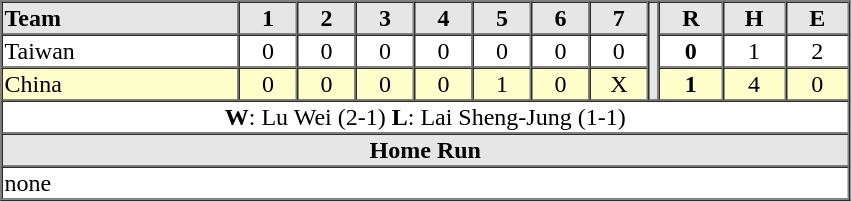<table border=1 cellspacing=0 width=567 style="margin-left:3em;">
<tr style="text-align:center; background-color:#e6e6e6;">
<th align=left width=28%>Team</th>
<th width=33>1</th>
<th width=33>2</th>
<th width=33>3</th>
<th width=33>4</th>
<th width=33>5</th>
<th width=33>6</th>
<th width=33>7</th>
<th rowspan="3" width=3></th>
<th width=36>R</th>
<th width=36>H</th>
<th width=36>E</th>
</tr>
<tr style="text-align:center;">
<td align=left> Taiwan</td>
<td>0</td>
<td>0</td>
<td>0</td>
<td>0</td>
<td>0</td>
<td>0</td>
<td>0</td>
<td><strong>0</strong></td>
<td>1</td>
<td>2</td>
</tr>
<tr style="text-align:center;" bgcolor="#ffffcc">
<td align=left> China</td>
<td>0</td>
<td>0</td>
<td>0</td>
<td>0</td>
<td>1</td>
<td>0</td>
<td>X</td>
<td><strong>1</strong></td>
<td>4</td>
<td>0</td>
</tr>
<tr style="text-align:center;">
<td colspan=13><strong>W</strong>: Lu Wei (2-1) <strong>L</strong>: Lai Sheng-Jung (1-1)</td>
</tr>
<tr style="text-align:center; background-color:#e6e6e6;">
<th colspan=13>Home Run</th>
</tr>
<tr style="text-align:left;">
<td colspan=13>none</td>
</tr>
</table>
